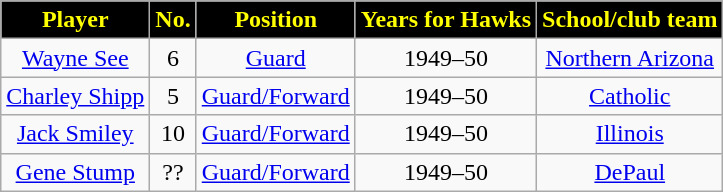<table class="wikitable sortable sortable" style="text-align:center">
<tr>
<th style="background:#000000;color:#FFFF00;">Player</th>
<th style="background:#000000;color:#FFFF00;">No.</th>
<th style="background:#000000;color:#FFFF00;">Position</th>
<th style="background:#000000;color:#FFFF00;">Years for Hawks</th>
<th style="background:#000000;color:#FFFF00;">School/club team</th>
</tr>
<tr>
<td><a href='#'>Wayne See</a></td>
<td>6</td>
<td><a href='#'>Guard</a></td>
<td>1949–50</td>
<td><a href='#'>Northern Arizona</a></td>
</tr>
<tr>
<td><a href='#'>Charley Shipp</a></td>
<td>5</td>
<td><a href='#'>Guard/Forward</a></td>
<td>1949–50</td>
<td><a href='#'>Catholic</a></td>
</tr>
<tr>
<td><a href='#'>Jack Smiley</a></td>
<td>10</td>
<td><a href='#'>Guard/Forward</a></td>
<td>1949–50</td>
<td><a href='#'>Illinois</a></td>
</tr>
<tr>
<td><a href='#'>Gene Stump</a></td>
<td>??</td>
<td><a href='#'>Guard/Forward</a></td>
<td>1949–50</td>
<td><a href='#'>DePaul</a></td>
</tr>
</table>
